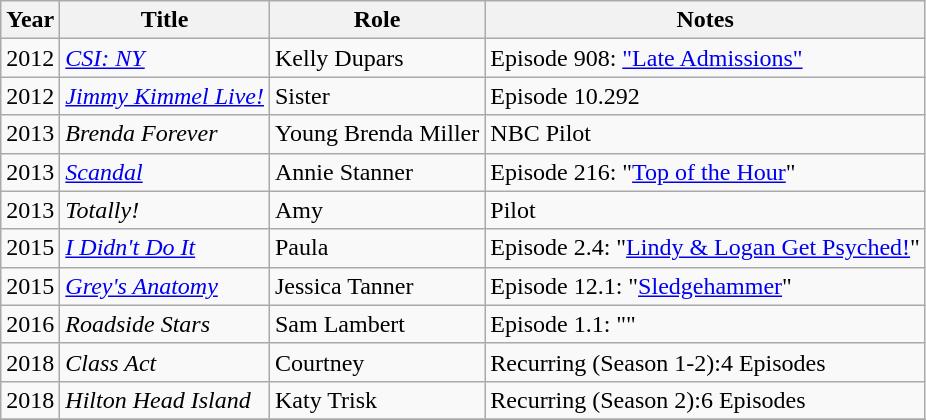<table class="wikitable sortable">
<tr>
<th>Year</th>
<th>Title</th>
<th>Role</th>
<th>Notes</th>
</tr>
<tr>
<td>2012</td>
<td><em><a href='#'>CSI: NY</a></em></td>
<td>Kelly Dupars</td>
<td>Episode 908: <a href='#'>"Late Admissions"</a></td>
</tr>
<tr>
<td>2012</td>
<td><em><a href='#'>Jimmy Kimmel Live!</a></em></td>
<td>Sister</td>
<td>Episode 10.292</td>
</tr>
<tr>
<td>2013</td>
<td><em>Brenda Forever</em></td>
<td>Young Brenda Miller</td>
<td>NBC Pilot</td>
</tr>
<tr>
<td>2013</td>
<td><a href='#'><em>Scandal</em></a></td>
<td>Annie Stanner</td>
<td>Episode 216: "<a href='#'>Top of the Hour</a>"</td>
</tr>
<tr>
<td>2013</td>
<td><em>Totally!</em></td>
<td>Amy</td>
<td>Pilot</td>
</tr>
<tr>
<td>2015</td>
<td><a href='#'><em>I Didn't Do It</em></a></td>
<td>Paula</td>
<td>Episode 2.4: "<a href='#'>Lindy & Logan Get Psyched!</a>"</td>
</tr>
<tr>
<td>2015</td>
<td><em><a href='#'>Grey's Anatomy</a></em></td>
<td>Jessica Tanner</td>
<td>Episode 12.1: "<a href='#'>Sledgehammer</a>"</td>
</tr>
<tr>
<td>2016</td>
<td><em>Roadside Stars</em></td>
<td>Sam Lambert</td>
<td>Episode 1.1: ""</td>
</tr>
<tr>
<td>2018</td>
<td><em>Class Act</em></td>
<td>Courtney</td>
<td>Recurring (Season 1-2):4 Episodes</td>
</tr>
<tr>
<td>2018</td>
<td><em>Hilton Head Island</em></td>
<td>Katy Trisk</td>
<td>Recurring (Season 2):6 Episodes</td>
</tr>
<tr>
</tr>
</table>
